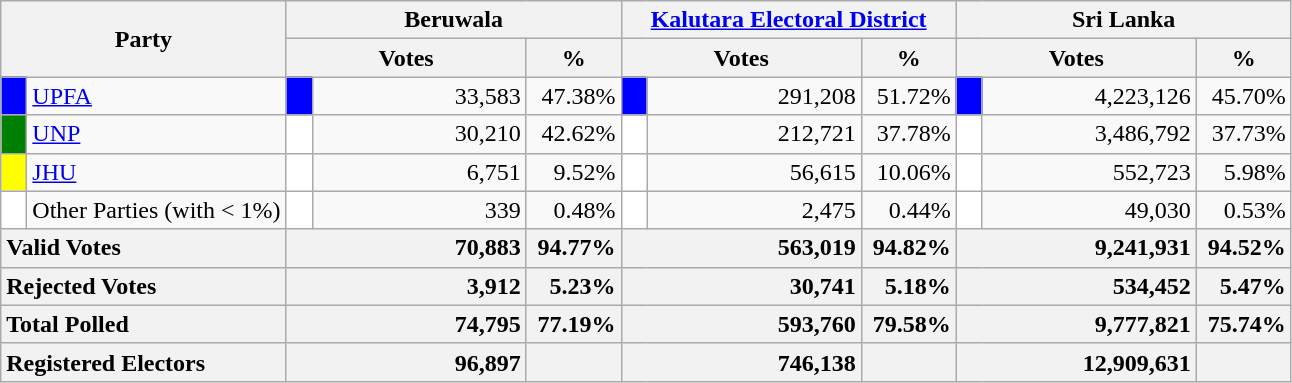<table class="wikitable">
<tr>
<th colspan="2" width="144px"rowspan="2">Party</th>
<th colspan="3" width="216px">Beruwala</th>
<th colspan="3" width="216px"><a href='#'>Kalutara Electoral District</a></th>
<th colspan="3" width="216px">Sri Lanka</th>
</tr>
<tr>
<th colspan="2" width="144px">Votes</th>
<th>%</th>
<th colspan="2" width="144px">Votes</th>
<th>%</th>
<th colspan="2" width="144px">Votes</th>
<th>%</th>
</tr>
<tr>
<td style="background-color:blue;" width="10px"></td>
<td style="text-align:left;"><a href='#'>UPFA</a></td>
<td style="background-color:blue;" width="10px"></td>
<td style="text-align:right;">33,583</td>
<td style="text-align:right;">47.38%</td>
<td style="background-color:blue;" width="10px"></td>
<td style="text-align:right;">291,208</td>
<td style="text-align:right;">51.72%</td>
<td style="background-color:blue;" width="10px"></td>
<td style="text-align:right;">4,223,126</td>
<td style="text-align:right;">45.70%</td>
</tr>
<tr>
<td style="background-color:green;" width="10px"></td>
<td style="text-align:left;"><a href='#'>UNP</a></td>
<td style="background-color:white;" width="10px"></td>
<td style="text-align:right;">30,210</td>
<td style="text-align:right;">42.62%</td>
<td style="background-color:white;" width="10px"></td>
<td style="text-align:right;">212,721</td>
<td style="text-align:right;">37.78%</td>
<td style="background-color:white;" width="10px"></td>
<td style="text-align:right;">3,486,792</td>
<td style="text-align:right;">37.73%</td>
</tr>
<tr>
<td style="background-color:yellow;" width="10px"></td>
<td style="text-align:left;"><a href='#'>JHU</a></td>
<td style="background-color:white;" width="10px"></td>
<td style="text-align:right;">6,751</td>
<td style="text-align:right;">9.52%</td>
<td style="background-color:white;" width="10px"></td>
<td style="text-align:right;">56,615</td>
<td style="text-align:right;">10.06%</td>
<td style="background-color:white;" width="10px"></td>
<td style="text-align:right;">552,723</td>
<td style="text-align:right;">5.98%</td>
</tr>
<tr>
<td style="background-color:white;" width="10px"></td>
<td style="text-align:left;">Other Parties (with < 1%)</td>
<td style="background-color:white;" width="10px"></td>
<td style="text-align:right;">339</td>
<td style="text-align:right;">0.48%</td>
<td style="background-color:white;" width="10px"></td>
<td style="text-align:right;">2,475</td>
<td style="text-align:right;">0.44%</td>
<td style="background-color:white;" width="10px"></td>
<td style="text-align:right;">49,030</td>
<td style="text-align:right;">0.53%</td>
</tr>
<tr>
<th colspan="2" width="144px"style="text-align:left;">Valid Votes</th>
<th style="text-align:right;"colspan="2" width="144px">70,883</th>
<th style="text-align:right;">94.77%</th>
<th style="text-align:right;"colspan="2" width="144px">563,019</th>
<th style="text-align:right;">94.82%</th>
<th style="text-align:right;"colspan="2" width="144px">9,241,931</th>
<th style="text-align:right;">94.52%</th>
</tr>
<tr>
<th colspan="2" width="144px"style="text-align:left;">Rejected Votes</th>
<th style="text-align:right;"colspan="2" width="144px">3,912</th>
<th style="text-align:right;">5.23%</th>
<th style="text-align:right;"colspan="2" width="144px">30,741</th>
<th style="text-align:right;">5.18%</th>
<th style="text-align:right;"colspan="2" width="144px">534,452</th>
<th style="text-align:right;">5.47%</th>
</tr>
<tr>
<th colspan="2" width="144px"style="text-align:left;">Total Polled</th>
<th style="text-align:right;"colspan="2" width="144px">74,795</th>
<th style="text-align:right;">77.19%</th>
<th style="text-align:right;"colspan="2" width="144px">593,760</th>
<th style="text-align:right;">79.58%</th>
<th style="text-align:right;"colspan="2" width="144px">9,777,821</th>
<th style="text-align:right;">75.74%</th>
</tr>
<tr>
<th colspan="2" width="144px"style="text-align:left;">Registered Electors</th>
<th style="text-align:right;"colspan="2" width="144px">96,897</th>
<th></th>
<th style="text-align:right;"colspan="2" width="144px">746,138</th>
<th></th>
<th style="text-align:right;"colspan="2" width="144px">12,909,631</th>
<th></th>
</tr>
</table>
